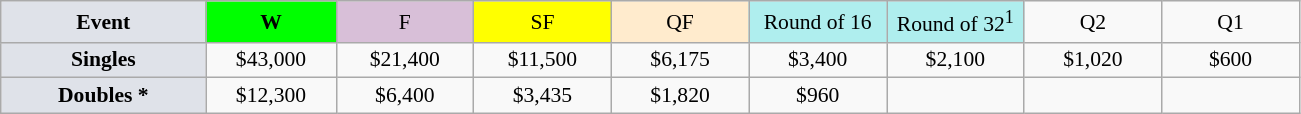<table class=wikitable style=font-size:90%;text-align:center>
<tr>
<td style="width:130px; background:#dfe2e9;"><strong>Event</strong></td>
<td style="width:80px; background:lime;"><strong>W</strong></td>
<td style="width:85px; background:thistle;">F</td>
<td style="width:85px; background:#ff0;">SF</td>
<td style="width:85px; background:#ffebcd;">QF</td>
<td style="width:85px; background:#afeeee;">Round of 16</td>
<td style="width:85px; background:#afeeee;">Round of 32<sup>1</sup></td>
<td width=85>Q2</td>
<td width=85>Q1</td>
</tr>
<tr>
<td style="background:#dfe2e9;"><strong>Singles</strong></td>
<td>$43,000</td>
<td>$21,400</td>
<td>$11,500</td>
<td>$6,175</td>
<td>$3,400</td>
<td>$2,100</td>
<td>$1,020</td>
<td>$600</td>
</tr>
<tr>
<td style="background:#dfe2e9;"><strong>Doubles *</strong></td>
<td>$12,300</td>
<td>$6,400</td>
<td>$3,435</td>
<td>$1,820</td>
<td>$960</td>
<td></td>
<td></td>
<td></td>
</tr>
</table>
